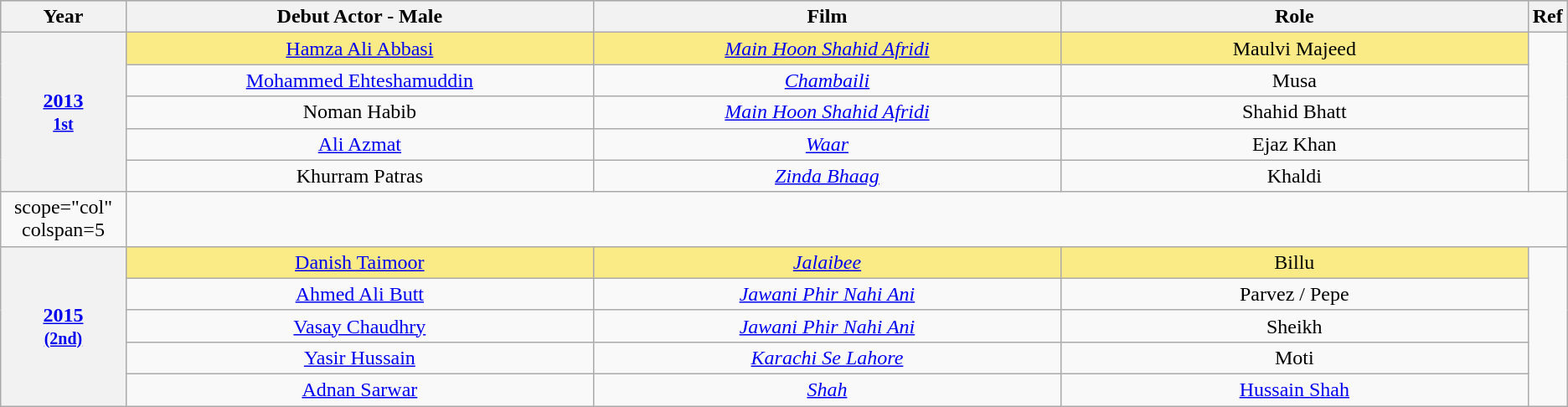<table class="wikitable" style="text-align:center;">
<tr style="background:#bebebe;">
<th scope="col" style="width:8%;">Year</th>
<th scope="col" style="width:30%;">Debut Actor - Male</th>
<th scope="col" style="width:30%;">Film</th>
<th scope="col" style="width:30%;">Role</th>
<th scope="col" style="width:30%;">Ref</th>
</tr>
<tr>
<th scope="row" rowspan=5 style="text-align:center"><strong><a href='#'>2013</a></strong><br><small><a href='#'>1st</a></small></th>
<td style="background:#FAEB86"><a href='#'>Hamza Ali Abbasi</a></td>
<td style="background:#FAEB86"><em><a href='#'>Main Hoon Shahid Afridi</a></em></td>
<td style="background:#FAEB86">Maulvi Majeed</td>
<td rowspan=5></td>
</tr>
<tr>
<td><a href='#'>Mohammed Ehteshamuddin</a></td>
<td><em><a href='#'>Chambaili</a></em></td>
<td>Musa</td>
</tr>
<tr>
<td>Noman Habib</td>
<td><em><a href='#'>Main Hoon Shahid Afridi</a></em></td>
<td>Shahid Bhatt</td>
</tr>
<tr>
<td><a href='#'>Ali Azmat</a></td>
<td><em><a href='#'>Waar</a></em></td>
<td>Ejaz Khan</td>
</tr>
<tr>
<td>Khurram Patras</td>
<td><em><a href='#'>Zinda Bhaag</a></em></td>
<td>Khaldi</td>
</tr>
<tr>
<td>scope="col" colspan=5 </td>
</tr>
<tr>
<th scope="row" rowspan=5 style="text-align:center"><strong><a href='#'>2015</a></strong><br><small><a href='#'>(2nd)</a></small></th>
<td style="background:#FAEB86"><a href='#'>Danish Taimoor</a></td>
<td style="background:#FAEB86"><em><a href='#'>Jalaibee</a></em></td>
<td style="background:#FAEB86">Billu</td>
<td rowspan=5></td>
</tr>
<tr>
<td><a href='#'>Ahmed Ali Butt</a></td>
<td><em><a href='#'>Jawani Phir Nahi Ani</a></em></td>
<td>Parvez / Pepe</td>
</tr>
<tr>
<td><a href='#'>Vasay Chaudhry</a></td>
<td><em><a href='#'>Jawani Phir Nahi Ani</a></em></td>
<td>Sheikh</td>
</tr>
<tr>
<td><a href='#'>Yasir Hussain</a></td>
<td><em><a href='#'>Karachi Se Lahore</a></em></td>
<td>Moti</td>
</tr>
<tr>
<td><a href='#'>Adnan Sarwar</a></td>
<td><em><a href='#'>Shah</a></em></td>
<td><a href='#'>Hussain Shah</a></td>
</tr>
</table>
